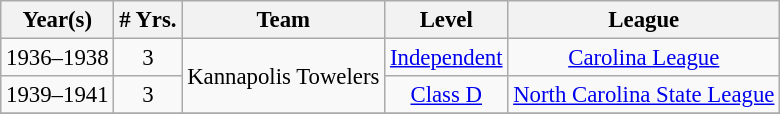<table class="wikitable" style="text-align:center; font-size: 95%;">
<tr>
<th>Year(s)</th>
<th># Yrs.</th>
<th>Team</th>
<th>Level</th>
<th>League</th>
</tr>
<tr>
<td>1936–1938</td>
<td>3</td>
<td rowspan=2>Kannapolis Towelers</td>
<td><a href='#'>Independent</a></td>
<td><a href='#'>Carolina League</a></td>
</tr>
<tr>
<td>1939–1941</td>
<td>3</td>
<td><a href='#'>Class D</a></td>
<td><a href='#'>North Carolina State League</a></td>
</tr>
<tr>
</tr>
</table>
